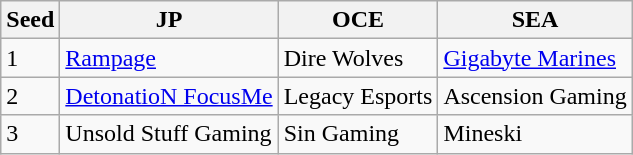<table class="wikitable">
<tr>
<th>Seed</th>
<th colspan="1">JP</th>
<th colspan="1">OCE</th>
<th colspan="1">SEA</th>
</tr>
<tr>
<td>1</td>
<td><a href='#'>Rampage</a></td>
<td>Dire Wolves</td>
<td> <a href='#'>Gigabyte Marines</a></td>
</tr>
<tr>
<td>2</td>
<td><a href='#'>DetonatioN FocusMe</a></td>
<td>Legacy Esports</td>
<td> Ascension Gaming</td>
</tr>
<tr>
<td>3</td>
<td>Unsold Stuff Gaming</td>
<td>Sin Gaming</td>
<td> Mineski</td>
</tr>
</table>
